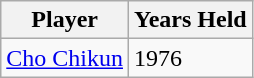<table class="wikitable">
<tr>
<th>Player</th>
<th>Years Held</th>
</tr>
<tr>
<td><a href='#'>Cho Chikun</a></td>
<td>1976</td>
</tr>
</table>
